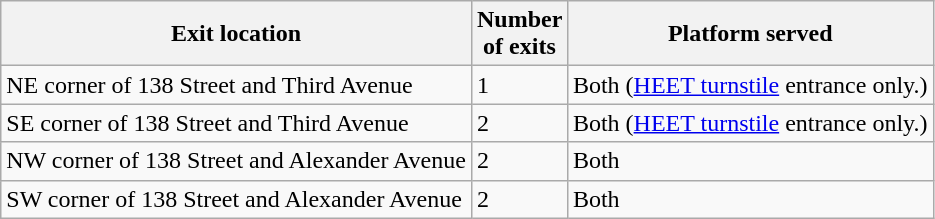<table class="wikitable">
<tr>
<th>Exit location</th>
<th width=50px>Number of exits</th>
<th>Platform served</th>
</tr>
<tr>
<td align="left">NE corner of 138 Street and Third Avenue</td>
<td>1</td>
<td>Both (<a href='#'>HEET turnstile</a> entrance only.)</td>
</tr>
<tr>
<td align="left">SE corner of 138 Street and Third Avenue</td>
<td>2</td>
<td>Both (<a href='#'>HEET turnstile</a> entrance only.)</td>
</tr>
<tr>
<td align="left">NW corner of 138 Street and Alexander Avenue</td>
<td>2</td>
<td>Both</td>
</tr>
<tr>
<td align="left">SW corner of 138 Street and Alexander Avenue</td>
<td>2</td>
<td>Both</td>
</tr>
</table>
